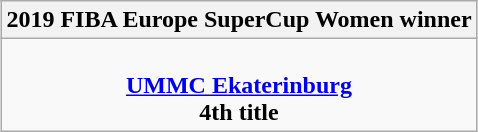<table class=wikitable style="text-align:center; margin:auto">
<tr>
<th>2019 FIBA Europe SuperCup Women winner</th>
</tr>
<tr>
<td><br><strong><a href='#'>UMMC Ekaterinburg</a></strong><br><strong>4th title</strong></td>
</tr>
</table>
